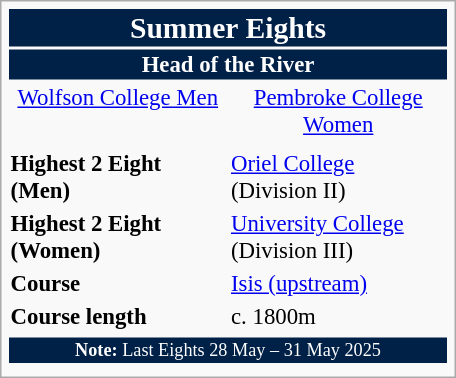<table class="infobox" style="width: 20em; font-size: 95%;">
<tr>
<td colspan="2" style="text-align: center; font-size: 130%;background: #002147;color:white"><strong>Summer Eights</strong></td>
</tr>
<tr>
<td colspan="2" style="text-align: center; font-size: 100%; background: #002147; color:white "><strong>Head of the River</strong></td>
</tr>
<tr>
<td style="text-align: center"><a href='#'>Wolfson College Men</a></td>
<td style="text-align: center"><a href='#'>Pembroke College Women</a></td>
</tr>
<tr>
<td style="width:25%; vertical-align:middle; text-align:center;"></td>
<td style="width:25%; vertical-align:middle; text-align:center;"></td>
</tr>
<tr>
<td><strong>Highest 2 Eight (Men)</strong></td>
<td><a href='#'>Oriel College</a> (Division II) </td>
</tr>
<tr>
<td><strong>Highest 2 Eight (Women)</strong></td>
<td><a href='#'>University College</a> (Division III) </td>
</tr>
<tr>
<td><strong>Course</strong></td>
<td><a href='#'>Isis (upstream)</a></td>
</tr>
<tr>
<td><strong>Course length</strong></td>
<td>c. 1800m</td>
</tr>
<tr>
</tr>
<tr>
<td colspan="2" style="text-align: center; font-size: 80%; background: #002147; color:white "><strong>Note:</strong> Last Eights 28 May – 31 May 2025</td>
</tr>
<tr>
<td colspan="2" style="text-align: center"></td>
</tr>
</table>
